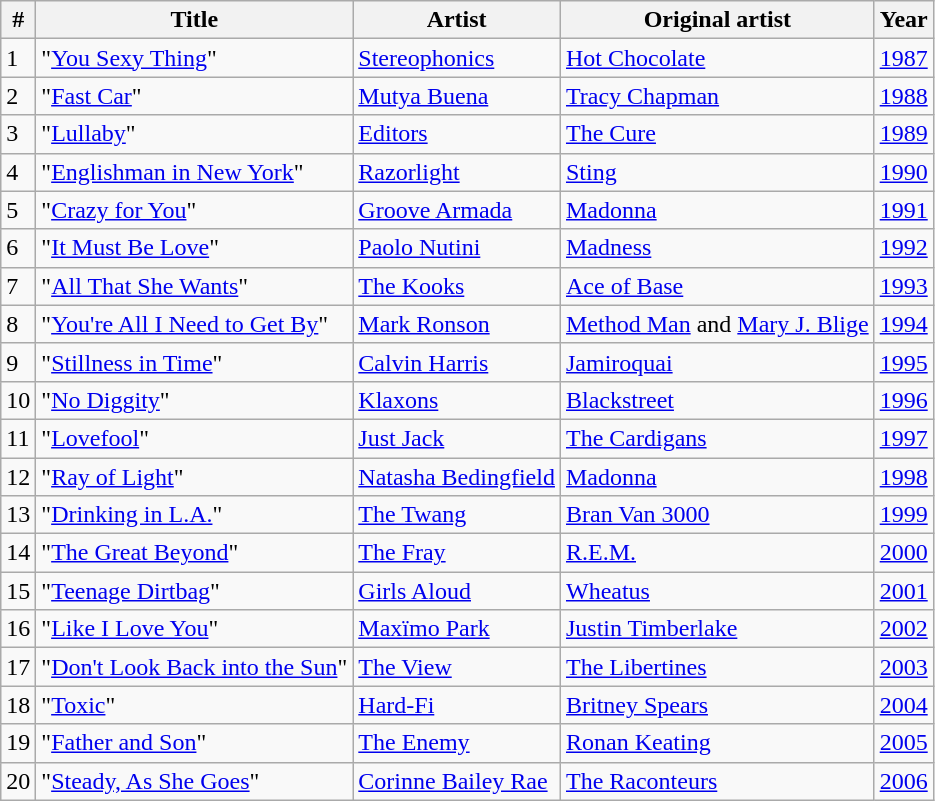<table class="wikitable">
<tr>
<th align="center">#</th>
<th align="center">Title</th>
<th align="center">Artist</th>
<th align="center">Original artist</th>
<th align="center">Year</th>
</tr>
<tr>
<td>1</td>
<td>"<a href='#'>You Sexy Thing</a>"</td>
<td><a href='#'>Stereophonics</a></td>
<td><a href='#'>Hot Chocolate</a></td>
<td><a href='#'>1987</a></td>
</tr>
<tr>
<td>2</td>
<td>"<a href='#'>Fast Car</a>"</td>
<td><a href='#'>Mutya Buena</a></td>
<td><a href='#'>Tracy Chapman</a></td>
<td><a href='#'>1988</a></td>
</tr>
<tr>
<td>3</td>
<td>"<a href='#'>Lullaby</a>"</td>
<td><a href='#'>Editors</a></td>
<td><a href='#'>The Cure</a></td>
<td><a href='#'>1989</a></td>
</tr>
<tr>
<td>4</td>
<td>"<a href='#'>Englishman in New York</a>"</td>
<td><a href='#'>Razorlight</a></td>
<td><a href='#'>Sting</a></td>
<td><a href='#'>1990</a></td>
</tr>
<tr>
<td>5</td>
<td>"<a href='#'>Crazy for You</a>"</td>
<td><a href='#'>Groove Armada</a></td>
<td><a href='#'>Madonna</a></td>
<td><a href='#'>1991</a></td>
</tr>
<tr>
<td>6</td>
<td>"<a href='#'>It Must Be Love</a>"</td>
<td><a href='#'>Paolo Nutini</a></td>
<td><a href='#'>Madness</a></td>
<td><a href='#'>1992</a></td>
</tr>
<tr>
<td>7</td>
<td>"<a href='#'>All That She Wants</a>"</td>
<td><a href='#'>The Kooks</a></td>
<td><a href='#'>Ace of Base</a></td>
<td><a href='#'>1993</a></td>
</tr>
<tr>
<td>8</td>
<td>"<a href='#'>You're All I Need to Get By</a>"</td>
<td><a href='#'>Mark Ronson</a></td>
<td><a href='#'>Method Man</a> and <a href='#'>Mary J. Blige</a></td>
<td><a href='#'>1994</a></td>
</tr>
<tr>
<td>9</td>
<td>"<a href='#'>Stillness in Time</a>"</td>
<td><a href='#'>Calvin Harris</a></td>
<td><a href='#'>Jamiroquai</a></td>
<td><a href='#'>1995</a></td>
</tr>
<tr>
<td>10</td>
<td>"<a href='#'>No Diggity</a>"</td>
<td><a href='#'>Klaxons</a></td>
<td><a href='#'>Blackstreet</a></td>
<td><a href='#'>1996</a></td>
</tr>
<tr>
<td>11</td>
<td>"<a href='#'>Lovefool</a>"</td>
<td><a href='#'>Just Jack</a></td>
<td><a href='#'>The Cardigans</a></td>
<td><a href='#'>1997</a></td>
</tr>
<tr>
<td>12</td>
<td>"<a href='#'>Ray of Light</a>"</td>
<td><a href='#'>Natasha Bedingfield</a></td>
<td><a href='#'>Madonna</a></td>
<td><a href='#'>1998</a></td>
</tr>
<tr>
<td>13</td>
<td>"<a href='#'>Drinking in L.A.</a>"</td>
<td><a href='#'>The Twang</a></td>
<td><a href='#'>Bran Van 3000</a></td>
<td><a href='#'>1999</a></td>
</tr>
<tr>
<td>14</td>
<td>"<a href='#'>The Great Beyond</a>"</td>
<td><a href='#'>The Fray</a></td>
<td><a href='#'>R.E.M.</a></td>
<td><a href='#'>2000</a></td>
</tr>
<tr>
<td>15</td>
<td>"<a href='#'>Teenage Dirtbag</a>"</td>
<td><a href='#'>Girls Aloud</a></td>
<td><a href='#'>Wheatus</a></td>
<td><a href='#'>2001</a></td>
</tr>
<tr>
<td>16</td>
<td>"<a href='#'>Like I Love You</a>"</td>
<td><a href='#'>Maxïmo Park</a></td>
<td><a href='#'>Justin Timberlake</a></td>
<td><a href='#'>2002</a></td>
</tr>
<tr>
<td>17</td>
<td>"<a href='#'>Don't Look Back into the Sun</a>"</td>
<td><a href='#'>The View</a></td>
<td><a href='#'>The Libertines</a></td>
<td><a href='#'>2003</a></td>
</tr>
<tr>
<td>18</td>
<td>"<a href='#'>Toxic</a>"</td>
<td><a href='#'>Hard-Fi</a></td>
<td><a href='#'>Britney Spears</a></td>
<td><a href='#'>2004</a></td>
</tr>
<tr>
<td>19</td>
<td>"<a href='#'>Father and Son</a>"</td>
<td><a href='#'>The Enemy</a></td>
<td><a href='#'>Ronan Keating</a></td>
<td><a href='#'>2005</a></td>
</tr>
<tr>
<td>20</td>
<td>"<a href='#'>Steady, As She Goes</a>"</td>
<td><a href='#'>Corinne Bailey Rae</a></td>
<td><a href='#'>The Raconteurs</a></td>
<td><a href='#'>2006</a></td>
</tr>
</table>
